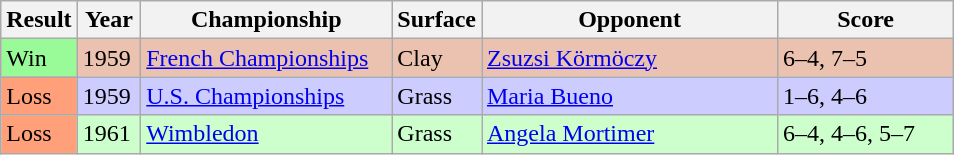<table class='sortable wikitable'>
<tr>
<th style="width:40px">Result</th>
<th style="width:35px">Year</th>
<th style="width:160px">Championship</th>
<th style="width:50px">Surface</th>
<th style="width:190px">Opponent</th>
<th style="width:110px" class="unsortable">Score</th>
</tr>
<tr style="background:#ebc2af;">
<td style="background:#98fb98;">Win</td>
<td>1959</td>
<td><a href='#'>French Championships</a></td>
<td>Clay</td>
<td> <a href='#'>Zsuzsi Körmöczy</a></td>
<td>6–4, 7–5</td>
</tr>
<tr style="background:#ccf;">
<td style="background:#ffa07a;">Loss</td>
<td>1959</td>
<td><a href='#'>U.S. Championships</a></td>
<td>Grass</td>
<td> <a href='#'>Maria Bueno</a></td>
<td>1–6, 4–6</td>
</tr>
<tr style="background:#cfc;">
<td style="background:#ffa07a;">Loss</td>
<td>1961</td>
<td><a href='#'>Wimbledon</a></td>
<td>Grass</td>
<td> <a href='#'>Angela Mortimer</a></td>
<td>6–4, 4–6, 5–7</td>
</tr>
</table>
